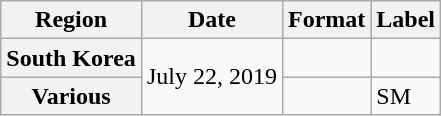<table class="wikitable plainrowheaders">
<tr>
<th scope="col">Region</th>
<th scope="col">Date</th>
<th scope="col">Format</th>
<th scope="col">Label</th>
</tr>
<tr>
<th scope="row">South Korea</th>
<td rowspan="2">July 22, 2019</td>
<td></td>
<td></td>
</tr>
<tr>
<th scope="row">Various </th>
<td></td>
<td>SM</td>
</tr>
</table>
